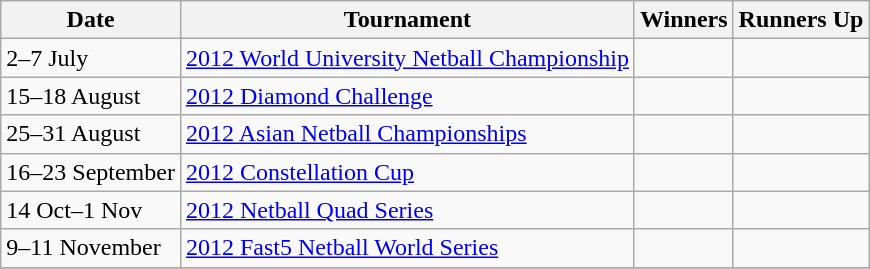<table class="wikitable collapsible">
<tr>
<th>Date</th>
<th>Tournament</th>
<th>Winners</th>
<th>Runners Up</th>
</tr>
<tr>
<td>2–7 July</td>
<td><a href='#'>2012 World University Netball Championship</a></td>
<td></td>
<td></td>
</tr>
<tr>
<td>15–18 August</td>
<td><a href='#'>2012 Diamond Challenge</a></td>
<td></td>
<td></td>
</tr>
<tr>
<td>25–31 August</td>
<td><a href='#'>2012 Asian Netball Championships</a></td>
<td></td>
<td></td>
</tr>
<tr>
<td>16–23 September</td>
<td><a href='#'>2012 Constellation Cup</a></td>
<td></td>
<td></td>
</tr>
<tr>
<td>14 Oct–1 Nov</td>
<td><a href='#'>2012 Netball Quad Series</a></td>
<td></td>
<td></td>
</tr>
<tr>
<td>9–11 November</td>
<td><a href='#'>2012 Fast5 Netball World Series</a></td>
<td></td>
<td></td>
</tr>
<tr>
</tr>
</table>
